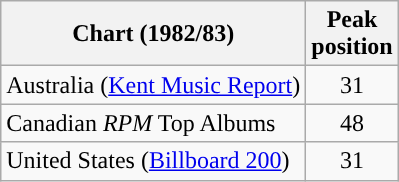<table class="wikitable">
<tr>
<th scope="col">Chart (1982/83)</th>
<th>Peak<br>position</th>
</tr>
<tr>
<td>Australia (<a href='#'>Kent Music Report</a>)</td>
<td style="text-align:center;">31</td>
</tr>
<tr>
<td>Canadian <em>RPM</em> Top Albums</td>
<td style="text-align:center;">48</td>
</tr>
<tr>
<td>United States (<a href='#'>Billboard 200</a>)</td>
<td style="text-align:center;">31</td>
</tr>
</table>
